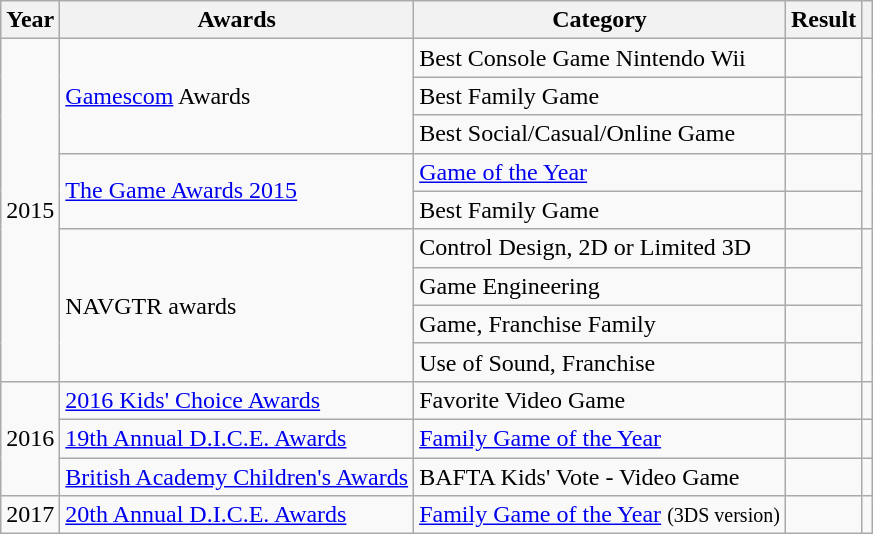<table class="wikitable">
<tr>
<th>Year</th>
<th>Awards</th>
<th>Category</th>
<th>Result</th>
<th></th>
</tr>
<tr>
<td rowspan="9">2015</td>
<td rowspan="3"><a href='#'>Gamescom</a> Awards</td>
<td>Best Console Game Nintendo Wii</td>
<td></td>
<td rowspan="3"></td>
</tr>
<tr>
<td>Best Family Game</td>
<td></td>
</tr>
<tr>
<td>Best Social/Casual/Online Game</td>
<td></td>
</tr>
<tr>
<td rowspan="2"><a href='#'>The Game Awards 2015</a></td>
<td><a href='#'>Game of the Year</a></td>
<td></td>
<td rowspan="2"></td>
</tr>
<tr>
<td>Best Family Game</td>
<td></td>
</tr>
<tr>
<td rowspan="4">NAVGTR awards</td>
<td>Control Design, 2D or Limited 3D</td>
<td></td>
<td rowspan="4"></td>
</tr>
<tr>
<td>Game Engineering</td>
<td></td>
</tr>
<tr>
<td>Game, Franchise Family</td>
<td></td>
</tr>
<tr>
<td>Use of Sound, Franchise</td>
<td></td>
</tr>
<tr>
<td rowspan="3">2016</td>
<td><a href='#'>2016 Kids' Choice Awards</a></td>
<td>Favorite Video Game</td>
<td></td>
<td></td>
</tr>
<tr>
<td><a href='#'>19th Annual D.I.C.E. Awards</a></td>
<td><a href='#'>Family Game of the Year</a></td>
<td></td>
<td></td>
</tr>
<tr>
<td><a href='#'>British Academy Children's Awards</a></td>
<td>BAFTA Kids' Vote - Video Game</td>
<td></td>
<td></td>
</tr>
<tr>
<td>2017</td>
<td><a href='#'>20th Annual D.I.C.E. Awards</a></td>
<td><a href='#'>Family Game of the Year</a> <small>(3DS version)</small></td>
<td></td>
<td></td>
</tr>
</table>
